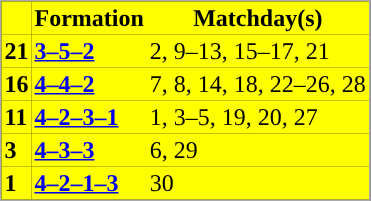<table class="toccolours" border="0" cellpadding="2" cellspacing="0" align="center" style="margin: 0.5em 0 1em 1em; background: #000000; border: 1px #aaaaaa solid;">
<tr bgcolor=#FFFF00>
<th></th>
<th>Formation</th>
<th>Matchday(s)</th>
</tr>
<tr bgcolor=#FFFF00>
<td><strong>21</strong></td>
<td><a href='#'><span><strong>3–5–2</strong></span></a></td>
<td>2, 9–13, 15–17, 21</td>
</tr>
<tr bgcolor=#FFFF00>
<td><strong>16</strong></td>
<td><a href='#'><span><strong>4–4–2</strong></span></a></td>
<td>7, 8, 14, 18, 22–26, 28</td>
</tr>
<tr bgcolor=#FFFF00>
<td><strong>11</strong></td>
<td><a href='#'><span><strong>4–2–3–1</strong></span></a></td>
<td>1, 3–5, 19, 20, 27</td>
</tr>
<tr bgcolor=#FFFF00>
<td><strong>3</strong></td>
<td><a href='#'><span><strong>4–3–3</strong></span></a></td>
<td>6, 29</td>
</tr>
<tr bgcolor=#FFFF00>
<td><strong>1</strong></td>
<td><a href='#'><span><strong>4–2–1–3</strong></span></a></td>
<td>30</td>
</tr>
</table>
